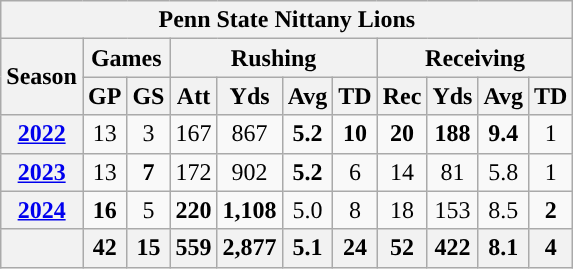<table class="wikitable" style="text-align:center;">
<tr>
<th colspan="15">Penn State Nittany Lions</th>
</tr>
<tr>
<th rowspan="2">Season</th>
<th colspan="2">Games</th>
<th colspan="4">Rushing</th>
<th colspan="4">Receiving</th>
</tr>
<tr>
<th>GP</th>
<th>GS</th>
<th>Att</th>
<th>Yds</th>
<th>Avg</th>
<th>TD</th>
<th>Rec</th>
<th>Yds</th>
<th>Avg</th>
<th>TD</th>
</tr>
<tr>
<th><a href='#'>2022</a></th>
<td>13</td>
<td>3</td>
<td>167</td>
<td>867</td>
<td><strong>5.2</strong></td>
<td><strong>10</strong></td>
<td><strong>20</strong></td>
<td><strong>188</strong></td>
<td><strong>9.4</strong></td>
<td>1</td>
</tr>
<tr>
<th><a href='#'>2023</a></th>
<td>13</td>
<td><strong>7</strong></td>
<td>172</td>
<td>902</td>
<td><strong>5.2</strong></td>
<td>6</td>
<td>14</td>
<td>81</td>
<td>5.8</td>
<td>1</td>
</tr>
<tr>
<th><a href='#'>2024</a></th>
<td><strong>16</strong></td>
<td>5</td>
<td><strong>220</strong></td>
<td><strong>1,108</strong></td>
<td>5.0</td>
<td>8</td>
<td>18</td>
<td>153</td>
<td>8.5</td>
<td><strong>2</strong></td>
</tr>
<tr>
<th></th>
<th>42</th>
<th>15</th>
<th>559</th>
<th>2,877</th>
<th>5.1</th>
<th>24</th>
<th>52</th>
<th>422</th>
<th>8.1</th>
<th>4</th>
</tr>
</table>
